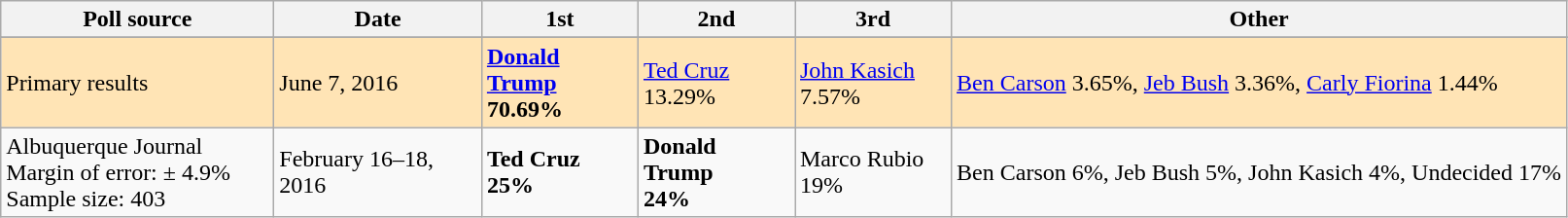<table class="wikitable">
<tr>
<th style="width:180px;">Poll source</th>
<th style="width:135px;">Date</th>
<th style="width:100px;">1st</th>
<th style="width:100px;">2nd</th>
<th style="width:100px;">3rd</th>
<th>Other</th>
</tr>
<tr>
</tr>
<tr style="background:Moccasin;">
<td>Primary results</td>
<td>June 7, 2016</td>
<td><strong><a href='#'>Donald Trump</a><br>70.69%</strong></td>
<td><a href='#'>Ted Cruz</a><br>13.29%</td>
<td><a href='#'>John Kasich</a><br>7.57%</td>
<td><a href='#'>Ben Carson</a> 3.65%, <a href='#'>Jeb Bush</a> 3.36%, <a href='#'>Carly Fiorina</a> 1.44%</td>
</tr>
<tr>
<td>Albuquerque Journal<br>Margin of error: ± 4.9%
<br>Sample size: 403</td>
<td>February 16–18, 2016</td>
<td><strong>Ted Cruz<br>25%</strong></td>
<td><strong>Donald Trump<br>24%</strong></td>
<td>Marco Rubio<br>19%</td>
<td>Ben Carson 6%, Jeb Bush 5%, John Kasich 4%, Undecided 17%</td>
</tr>
</table>
